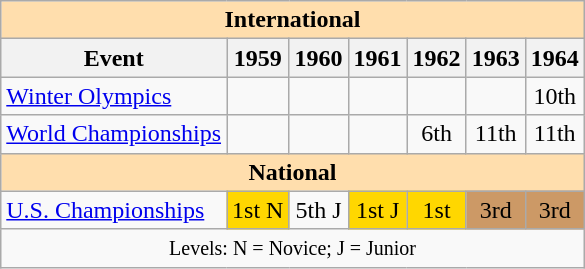<table class="wikitable" style="text-align:center">
<tr>
<th style="background-color: #ffdead; " colspan=7 align=center>International</th>
</tr>
<tr>
<th>Event</th>
<th>1959</th>
<th>1960</th>
<th>1961</th>
<th>1962</th>
<th>1963</th>
<th>1964</th>
</tr>
<tr>
<td align=left><a href='#'>Winter Olympics</a></td>
<td></td>
<td></td>
<td></td>
<td></td>
<td></td>
<td>10th</td>
</tr>
<tr>
<td align=left><a href='#'>World Championships</a></td>
<td></td>
<td></td>
<td></td>
<td>6th</td>
<td>11th</td>
<td>11th</td>
</tr>
<tr>
<th style="background-color: #ffdead; " colspan=7 align=center>National</th>
</tr>
<tr>
<td align=left><a href='#'>U.S. Championships</a></td>
<td bgcolor=gold>1st N</td>
<td>5th J</td>
<td bgcolor=gold>1st J</td>
<td bgcolor=gold>1st</td>
<td bgcolor=cc9966>3rd</td>
<td bgcolor=cc9966>3rd</td>
</tr>
<tr>
<td colspan=7 align=center><small> Levels: N = Novice; J = Junior </small></td>
</tr>
</table>
